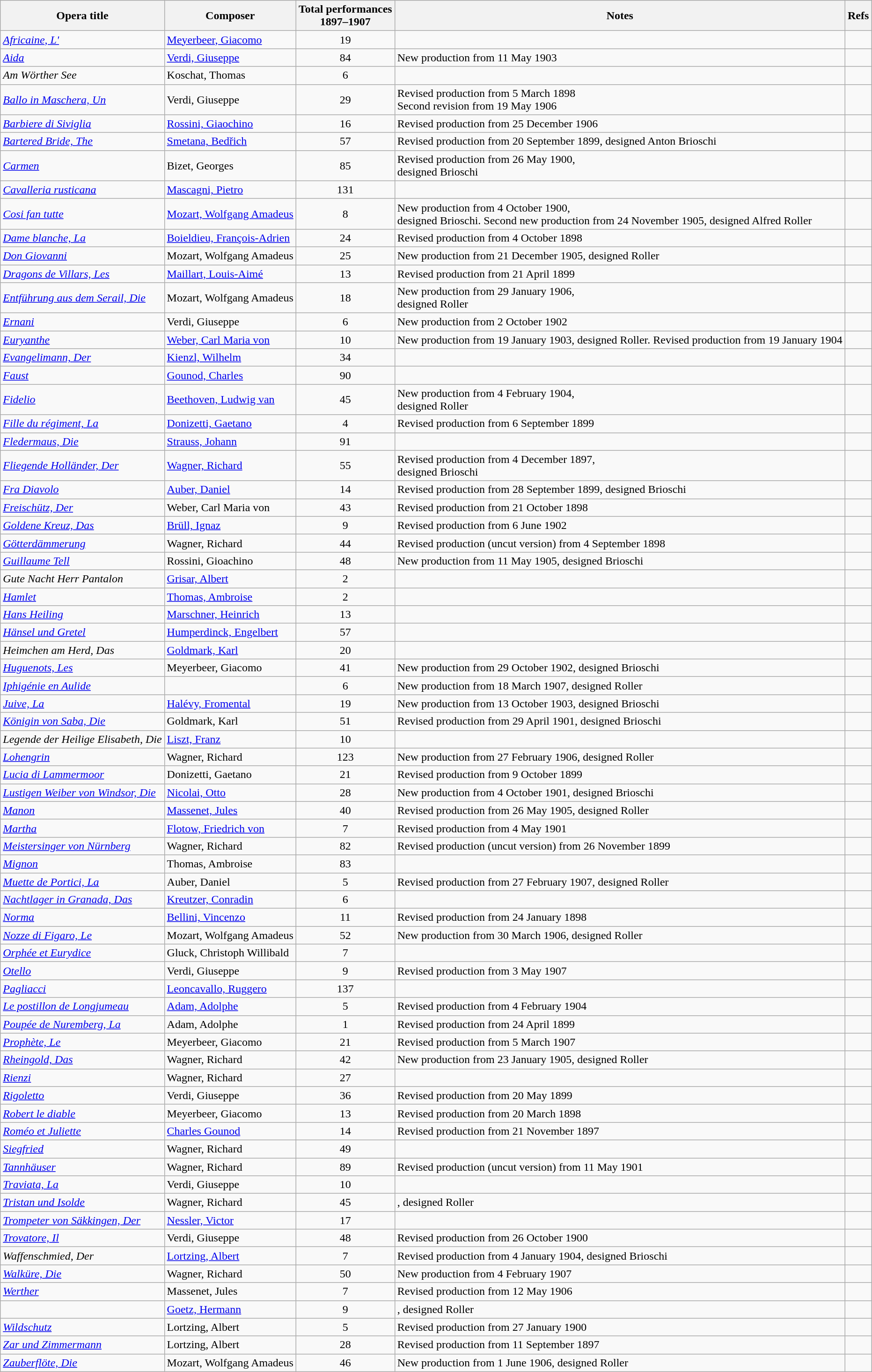<table Class = "wikitable sortable">
<tr>
<th>Opera title</th>
<th>Composer</th>
<th>Total performances<br>1897–1907</th>
<th>Notes</th>
<th>Refs</th>
</tr>
<tr>
<td><em><a href='#'>Africaine, L'</a></em></td>
<td><a href='#'>Meyerbeer, Giacomo</a></td>
<td align="center">19</td>
<td></td>
<td></td>
</tr>
<tr>
<td><em><a href='#'>Aida</a></em></td>
<td><a href='#'>Verdi, Giuseppe</a></td>
<td align= "center">84</td>
<td>New production from 11 May 1903</td>
<td></td>
</tr>
<tr>
<td><em>Am Wörther See</em></td>
<td>Koschat, Thomas</td>
<td align= "center">6</td>
<td></td>
<td></td>
</tr>
<tr>
<td><em><a href='#'>Ballo in Maschera, Un</a></em></td>
<td>Verdi, Giuseppe</td>
<td align= "center">29</td>
<td>Revised production from 5 March 1898<br>Second revision from 19 May 1906</td>
<td></td>
</tr>
<tr>
<td><em><a href='#'>Barbiere di Siviglia</a></em></td>
<td><a href='#'>Rossini, Giaochino</a></td>
<td align= "center">16</td>
<td>Revised production from 25 December 1906</td>
<td></td>
</tr>
<tr>
<td><em><a href='#'>Bartered Bride, The</a></em></td>
<td><a href='#'>Smetana, Bedřich</a></td>
<td align= "center">57</td>
<td>Revised production from 20 September 1899, designed Anton Brioschi</td>
<td></td>
</tr>
<tr>
<td><em><a href='#'>Carmen</a></em></td>
<td>Bizet, Georges</td>
<td align= "center">85</td>
<td>Revised production from 26 May 1900,<br>designed Brioschi</td>
<td></td>
</tr>
<tr>
<td><em><a href='#'>Cavalleria rusticana</a></em></td>
<td><a href='#'>Mascagni, Pietro</a></td>
<td align= "center">131</td>
<td></td>
<td></td>
</tr>
<tr>
<td><em><a href='#'>Cosi fan tutte</a></em></td>
<td><a href='#'>Mozart, Wolfgang Amadeus</a></td>
<td align= "center">8</td>
<td>New production from 4 October 1900,<br>designed Brioschi. Second new production from 24 November 1905, designed Alfred Roller</td>
<td></td>
</tr>
<tr>
<td><em><a href='#'>Dame blanche, La</a></em></td>
<td><a href='#'>Boieldieu, François-Adrien</a></td>
<td align= "center">24</td>
<td>Revised production from 4 October 1898</td>
<td></td>
</tr>
<tr>
<td><em><a href='#'>Don Giovanni</a></em></td>
<td>Mozart, Wolfgang Amadeus</td>
<td align= "center">25</td>
<td>New production from 21 December 1905, designed Roller</td>
<td></td>
</tr>
<tr>
<td><em><a href='#'>Dragons de Villars, Les</a></em></td>
<td><a href='#'>Maillart, Louis-Aimé</a></td>
<td align= "center">13</td>
<td>Revised production from 21 April 1899</td>
<td></td>
</tr>
<tr>
<td><em><a href='#'>Entführung aus dem Serail, Die</a></em></td>
<td>Mozart, Wolfgang Amadeus</td>
<td align= "center">18</td>
<td>New production from 29 January 1906,<br>designed Roller</td>
<td></td>
</tr>
<tr>
<td><em><a href='#'>Ernani</a></em></td>
<td>Verdi, Giuseppe</td>
<td align= "center">6</td>
<td>New production from 2 October 1902</td>
<td></td>
</tr>
<tr>
<td><em><a href='#'>Euryanthe</a></em></td>
<td><a href='#'>Weber, Carl Maria von</a></td>
<td align= "center">10</td>
<td>New production from 19 January 1903, designed Roller. Revised production from 19 January 1904</td>
<td></td>
</tr>
<tr>
<td><em><a href='#'>Evangelimann, Der</a></em></td>
<td><a href='#'>Kienzl, Wilhelm</a></td>
<td align= "center">34</td>
<td></td>
<td></td>
</tr>
<tr>
<td><em><a href='#'>Faust</a></em></td>
<td><a href='#'>Gounod, Charles</a></td>
<td align= "center">90</td>
<td></td>
<td></td>
</tr>
<tr>
<td><em><a href='#'>Fidelio</a></em></td>
<td><a href='#'>Beethoven, Ludwig van</a></td>
<td align= "center">45</td>
<td>New production from 4 February 1904,<br>designed Roller</td>
<td></td>
</tr>
<tr>
<td><em><a href='#'>Fille du régiment, La</a></em></td>
<td><a href='#'>Donizetti, Gaetano</a></td>
<td align= "center">4</td>
<td>Revised production from 6 September 1899</td>
<td></td>
</tr>
<tr>
<td><em><a href='#'>Fledermaus, Die</a></em></td>
<td><a href='#'>Strauss, Johann</a></td>
<td align= "center">91</td>
<td></td>
<td></td>
</tr>
<tr>
<td><em><a href='#'>Fliegende Holländer, Der</a></em></td>
<td><a href='#'>Wagner, Richard</a></td>
<td align= "center">55</td>
<td>Revised production from 4 December 1897,<br>designed Brioschi</td>
<td></td>
</tr>
<tr>
<td><em><a href='#'>Fra Diavolo</a></em></td>
<td><a href='#'>Auber, Daniel</a></td>
<td align= "center">14</td>
<td>Revised production from 28 September 1899, designed Brioschi</td>
<td></td>
</tr>
<tr>
<td><em><a href='#'>Freischütz, Der</a></em></td>
<td>Weber, Carl Maria von</td>
<td align= "center">43</td>
<td>Revised production from 21 October 1898</td>
<td></td>
</tr>
<tr>
<td><em><a href='#'>Goldene Kreuz, Das</a></em></td>
<td><a href='#'>Brüll, Ignaz</a></td>
<td align= "center">9</td>
<td>Revised production from 6 June 1902</td>
<td></td>
</tr>
<tr>
<td><em><a href='#'>Götterdämmerung</a></em></td>
<td>Wagner, Richard</td>
<td align= "center">44</td>
<td>Revised production (uncut version) from 4 September 1898</td>
<td></td>
</tr>
<tr>
<td><em><a href='#'>Guillaume Tell</a></em></td>
<td>Rossini, Gioachino</td>
<td align= "center">48</td>
<td>New production from 11 May 1905, designed Brioschi</td>
<td></td>
</tr>
<tr>
<td><em>Gute Nacht Herr Pantalon</em></td>
<td><a href='#'>Grisar, Albert</a></td>
<td align= "center">2</td>
<td></td>
<td></td>
</tr>
<tr>
<td><em><a href='#'>Hamlet</a></em></td>
<td><a href='#'>Thomas, Ambroise</a></td>
<td align= "center">2</td>
<td></td>
<td></td>
</tr>
<tr>
<td><em><a href='#'>Hans Heiling</a></em></td>
<td><a href='#'>Marschner, Heinrich</a></td>
<td align= "center">13</td>
<td></td>
<td></td>
</tr>
<tr>
<td><em><a href='#'>Hänsel und Gretel</a></em></td>
<td><a href='#'>Humperdinck, Engelbert</a></td>
<td align= "center">57</td>
<td></td>
<td></td>
</tr>
<tr>
<td><em>Heimchen am Herd, Das</em></td>
<td><a href='#'>Goldmark, Karl</a></td>
<td align= "center">20</td>
<td></td>
<td></td>
</tr>
<tr>
<td><em><a href='#'>Huguenots, Les</a></em></td>
<td>Meyerbeer, Giacomo</td>
<td align= "center">41</td>
<td>New production from 29 October 1902, designed Brioschi</td>
<td></td>
</tr>
<tr>
<td><em><a href='#'>Iphigénie en Aulide</a></em></td>
<td></td>
<td align= "center">6</td>
<td>New production from 18 March 1907, designed Roller</td>
<td></td>
</tr>
<tr>
<td><em><a href='#'>Juive, La</a></em></td>
<td><a href='#'>Halévy, Fromental</a></td>
<td align= "center">19</td>
<td>New production from 13 October 1903, designed Brioschi</td>
<td></td>
</tr>
<tr>
<td><em><a href='#'>Königin von Saba, Die</a></em></td>
<td>Goldmark, Karl</td>
<td align= "center">51</td>
<td>Revised production from 29 April 1901, designed Brioschi</td>
<td></td>
</tr>
<tr>
<td><em>Legende der Heilige Elisabeth, Die</em></td>
<td><a href='#'>Liszt, Franz</a></td>
<td align= "center">10</td>
<td></td>
<td></td>
</tr>
<tr>
<td><em><a href='#'>Lohengrin</a></em></td>
<td>Wagner, Richard</td>
<td align= "center">123</td>
<td>New production from 27 February 1906, designed Roller</td>
<td></td>
</tr>
<tr>
<td><em><a href='#'>Lucia di Lammermoor</a></em></td>
<td>Donizetti, Gaetano</td>
<td align= "center">21</td>
<td>Revised production from 9 October 1899</td>
<td></td>
</tr>
<tr>
<td><em><a href='#'>Lustigen Weiber von Windsor, Die</a></em></td>
<td><a href='#'>Nicolai, Otto</a></td>
<td align= "center">28</td>
<td>New production from 4 October 1901, designed Brioschi</td>
<td></td>
</tr>
<tr>
<td><em><a href='#'>Manon</a></em></td>
<td><a href='#'>Massenet, Jules</a></td>
<td align= "center">40</td>
<td>Revised production from 26 May 1905, designed Roller</td>
<td></td>
</tr>
<tr>
<td><em><a href='#'>Martha</a></em></td>
<td><a href='#'>Flotow, Friedrich von</a></td>
<td align= "center">7</td>
<td>Revised production from 4 May 1901</td>
<td></td>
</tr>
<tr>
<td><em><a href='#'>Meistersinger von Nürnberg</a></em></td>
<td>Wagner, Richard</td>
<td align= "center">82</td>
<td>Revised production (uncut version) from 26 November 1899</td>
<td></td>
</tr>
<tr>
<td><em><a href='#'>Mignon</a></em></td>
<td>Thomas, Ambroise</td>
<td align= "center">83</td>
<td></td>
<td></td>
</tr>
<tr>
<td><em><a href='#'>Muette de Portici, La</a></em></td>
<td>Auber, Daniel</td>
<td align= "center">5</td>
<td>Revised production from 27 February 1907, designed Roller</td>
<td></td>
</tr>
<tr>
<td><em><a href='#'>Nachtlager in Granada, Das</a></em></td>
<td><a href='#'>Kreutzer, Conradin</a></td>
<td align= "center">6</td>
<td></td>
<td></td>
</tr>
<tr>
<td><em><a href='#'>Norma</a></em></td>
<td><a href='#'>Bellini, Vincenzo</a></td>
<td align= "center">11</td>
<td>Revised production from 24 January 1898</td>
<td></td>
</tr>
<tr>
<td><em><a href='#'>Nozze di Figaro, Le</a></em></td>
<td>Mozart, Wolfgang Amadeus</td>
<td align= "center">52</td>
<td>New production from 30 March 1906, designed Roller</td>
<td></td>
</tr>
<tr>
<td><em><a href='#'>Orphée et Eurydice</a></em></td>
<td>Gluck, Christoph Willibald</td>
<td align= "center">7</td>
<td></td>
<td></td>
</tr>
<tr>
<td><em><a href='#'>Otello</a></em></td>
<td>Verdi, Giuseppe</td>
<td align= "center">9</td>
<td>Revised production from 3 May 1907</td>
<td></td>
</tr>
<tr>
<td><em><a href='#'>Pagliacci</a></em></td>
<td><a href='#'>Leoncavallo, Ruggero</a></td>
<td align= "center">137</td>
<td></td>
<td></td>
</tr>
<tr>
<td><em><a href='#'>Le postillon de Longjumeau</a></em></td>
<td><a href='#'>Adam, Adolphe</a></td>
<td align= "center">5</td>
<td>Revised production from 4 February 1904</td>
<td></td>
</tr>
<tr>
<td><em><a href='#'>Poupée de Nuremberg, La</a></em></td>
<td Adolphe Adam>Adam, Adolphe</td>
<td align= "center">1</td>
<td>Revised production from 24 April 1899</td>
<td></td>
</tr>
<tr>
<td><em><a href='#'>Prophète, Le</a></em></td>
<td>Meyerbeer, Giacomo</td>
<td align= "center">21</td>
<td>Revised production from 5 March 1907</td>
<td></td>
</tr>
<tr>
<td><em><a href='#'>Rheingold, Das</a></em></td>
<td>Wagner, Richard</td>
<td align= "center">42</td>
<td>New production from 23 January 1905, designed Roller</td>
<td></td>
</tr>
<tr>
<td><em><a href='#'>Rienzi</a></em></td>
<td>Wagner, Richard</td>
<td align= "center">27</td>
<td></td>
<td></td>
</tr>
<tr>
<td><em><a href='#'>Rigoletto</a></em></td>
<td>Verdi, Giuseppe</td>
<td align= "center">36</td>
<td>Revised production from 20 May 1899</td>
<td></td>
</tr>
<tr>
<td><em><a href='#'>Robert le diable</a></em></td>
<td>Meyerbeer, Giacomo</td>
<td align= "center">13</td>
<td>Revised production from 20 March 1898</td>
<td></td>
</tr>
<tr>
<td><em><a href='#'>Roméo et Juliette</a></em></td>
<td><a href='#'>Charles Gounod</a></td>
<td align= "center">14</td>
<td>Revised production from 21 November 1897</td>
<td></td>
</tr>
<tr>
<td><em><a href='#'>Siegfried</a></em></td>
<td>Wagner, Richard</td>
<td align= "center">49</td>
<td></td>
<td></td>
</tr>
<tr>
<td><em><a href='#'>Tannhäuser</a></em></td>
<td>Wagner, Richard</td>
<td align= "center">89</td>
<td>Revised production (uncut version) from 11 May 1901</td>
<td></td>
</tr>
<tr>
<td><em><a href='#'>Traviata, La</a></em></td>
<td>Verdi, Giuseppe</td>
<td align= "center">10</td>
<td></td>
<td></td>
</tr>
<tr>
<td><em><a href='#'>Tristan und Isolde</a></em></td>
<td>Wagner, Richard</td>
<td align= "center">45</td>
<td>, designed Roller</td>
<td></td>
</tr>
<tr>
<td><em><a href='#'>Trompeter von Säkkingen, Der</a></em></td>
<td><a href='#'>Nessler, Victor</a></td>
<td align= "center">17</td>
<td></td>
<td></td>
</tr>
<tr>
<td><em><a href='#'>Trovatore, Il</a></em></td>
<td>Verdi, Giuseppe</td>
<td align= "center">48</td>
<td>Revised production from 26 October 1900</td>
<td></td>
</tr>
<tr>
<td><em>Waffenschmied, Der</em></td>
<td><a href='#'>Lortzing, Albert</a></td>
<td align= "center">7</td>
<td>Revised production from 4 January 1904, designed Brioschi</td>
<td></td>
</tr>
<tr>
<td><em><a href='#'>Walküre, Die</a></em></td>
<td>Wagner, Richard</td>
<td align= "center">50</td>
<td>New production from 4 February 1907</td>
<td></td>
</tr>
<tr>
<td><em><a href='#'>Werther</a></em></td>
<td>Massenet, Jules</td>
<td align= "center">7</td>
<td>Revised production from 12 May 1906</td>
<td></td>
</tr>
<tr>
<td><em></em></td>
<td><a href='#'>Goetz, Hermann</a></td>
<td align= "center">9</td>
<td>, designed Roller</td>
<td></td>
</tr>
<tr>
<td><em><a href='#'>Wildschutz</a></em></td>
<td>Lortzing, Albert</td>
<td align= "center">5</td>
<td>Revised production from 27 January 1900</td>
<td></td>
</tr>
<tr>
<td><em><a href='#'>Zar und Zimmermann</a></em></td>
<td>Lortzing, Albert</td>
<td align= "center">28</td>
<td>Revised production from 11 September 1897</td>
<td></td>
</tr>
<tr>
<td><em><a href='#'>Zauberflöte, Die</a></em></td>
<td>Mozart, Wolfgang Amadeus</td>
<td align= "center">46</td>
<td>New production from 1 June 1906, designed Roller</td>
<td></td>
</tr>
</table>
